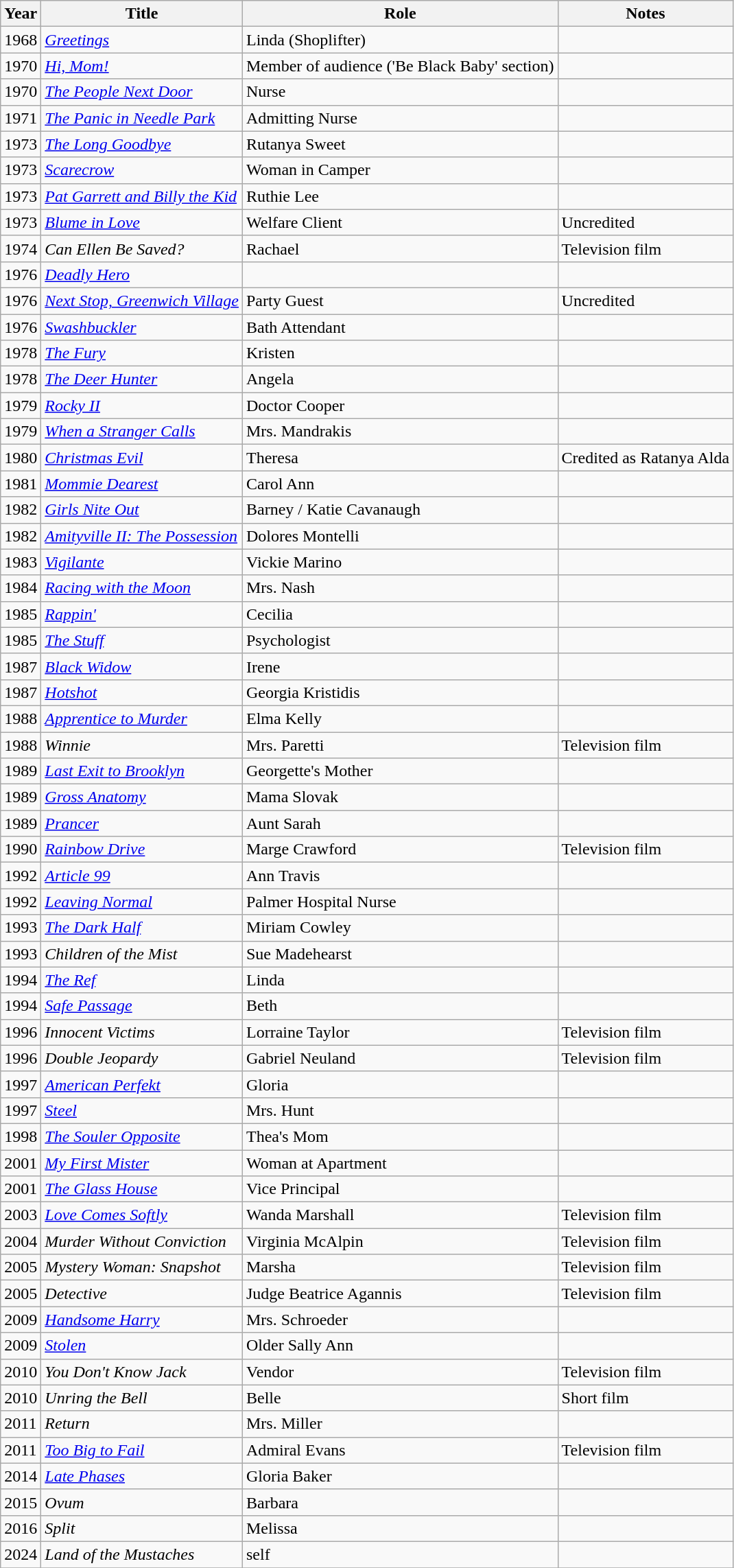<table class="wikitable sortable">
<tr>
<th>Year</th>
<th>Title</th>
<th>Role</th>
<th>Notes</th>
</tr>
<tr>
<td>1968</td>
<td><em><a href='#'>Greetings</a></em></td>
<td>Linda (Shoplifter)</td>
<td></td>
</tr>
<tr>
<td>1970</td>
<td><em><a href='#'>Hi, Mom!</a></em></td>
<td>Member of audience ('Be Black Baby' section)</td>
<td></td>
</tr>
<tr>
<td>1970</td>
<td><em><a href='#'>The People Next Door</a></em></td>
<td>Nurse</td>
<td></td>
</tr>
<tr>
<td>1971</td>
<td><em><a href='#'>The Panic in Needle Park</a></em></td>
<td>Admitting Nurse</td>
<td></td>
</tr>
<tr>
<td>1973</td>
<td><em><a href='#'>The Long Goodbye</a></em></td>
<td>Rutanya Sweet</td>
<td></td>
</tr>
<tr>
<td>1973</td>
<td><em><a href='#'>Scarecrow</a></em></td>
<td>Woman in Camper</td>
<td></td>
</tr>
<tr>
<td>1973</td>
<td><em><a href='#'>Pat Garrett and Billy the Kid</a></em></td>
<td>Ruthie Lee</td>
<td></td>
</tr>
<tr>
<td>1973</td>
<td><em><a href='#'>Blume in Love</a></em></td>
<td>Welfare Client</td>
<td>Uncredited</td>
</tr>
<tr>
<td>1974</td>
<td><em>Can Ellen Be Saved? </em></td>
<td>Rachael</td>
<td>Television film</td>
</tr>
<tr>
<td>1976</td>
<td><em><a href='#'>Deadly Hero</a></em></td>
<td></td>
<td></td>
</tr>
<tr>
<td>1976</td>
<td><em><a href='#'>Next Stop, Greenwich Village</a></em></td>
<td>Party Guest</td>
<td>Uncredited</td>
</tr>
<tr>
<td>1976</td>
<td><em><a href='#'>Swashbuckler</a></em></td>
<td>Bath Attendant</td>
<td></td>
</tr>
<tr>
<td>1978</td>
<td><em><a href='#'>The Fury</a></em></td>
<td>Kristen</td>
<td></td>
</tr>
<tr>
<td>1978</td>
<td><em><a href='#'>The Deer Hunter</a></em></td>
<td>Angela</td>
<td></td>
</tr>
<tr>
<td>1979</td>
<td><em><a href='#'>Rocky II</a></em></td>
<td>Doctor Cooper</td>
<td></td>
</tr>
<tr>
<td>1979</td>
<td><em><a href='#'>When a Stranger Calls</a></em></td>
<td>Mrs. Mandrakis</td>
<td></td>
</tr>
<tr>
<td>1980</td>
<td><em><a href='#'>Christmas Evil</a></em></td>
<td>Theresa</td>
<td>Credited as Ratanya Alda</td>
</tr>
<tr>
<td>1981</td>
<td><em><a href='#'>Mommie Dearest</a></em></td>
<td>Carol Ann</td>
<td></td>
</tr>
<tr>
<td>1982</td>
<td><em><a href='#'>Girls Nite Out</a></em></td>
<td>Barney / Katie Cavanaugh</td>
<td></td>
</tr>
<tr>
<td>1982</td>
<td><em><a href='#'>Amityville II: The Possession</a></em></td>
<td>Dolores Montelli</td>
<td></td>
</tr>
<tr>
<td>1983</td>
<td><em><a href='#'>Vigilante</a></em></td>
<td>Vickie Marino</td>
<td></td>
</tr>
<tr>
<td>1984</td>
<td><em><a href='#'>Racing with the Moon</a></em></td>
<td>Mrs. Nash</td>
<td></td>
</tr>
<tr>
<td>1985</td>
<td><em><a href='#'>Rappin'</a></em></td>
<td>Cecilia</td>
<td></td>
</tr>
<tr>
<td>1985</td>
<td><em><a href='#'>The Stuff</a></em></td>
<td>Psychologist</td>
<td></td>
</tr>
<tr>
<td>1987</td>
<td><em><a href='#'>Black Widow</a></em></td>
<td>Irene</td>
<td></td>
</tr>
<tr>
<td>1987</td>
<td><em><a href='#'>Hotshot</a></em></td>
<td>Georgia Kristidis</td>
<td></td>
</tr>
<tr>
<td>1988</td>
<td><em><a href='#'>Apprentice to Murder</a></em></td>
<td>Elma Kelly</td>
<td></td>
</tr>
<tr>
<td>1988</td>
<td><em>Winnie</em></td>
<td>Mrs. Paretti</td>
<td>Television film</td>
</tr>
<tr>
<td>1989</td>
<td><em><a href='#'>Last Exit to Brooklyn</a></em></td>
<td>Georgette's Mother</td>
<td></td>
</tr>
<tr>
<td>1989</td>
<td><em><a href='#'>Gross Anatomy</a></em></td>
<td>Mama Slovak</td>
<td></td>
</tr>
<tr>
<td>1989</td>
<td><em><a href='#'>Prancer</a></em></td>
<td>Aunt Sarah</td>
<td></td>
</tr>
<tr>
<td>1990</td>
<td><em><a href='#'>Rainbow Drive</a></em></td>
<td>Marge Crawford</td>
<td>Television film</td>
</tr>
<tr>
<td>1992</td>
<td><em><a href='#'>Article 99</a></em></td>
<td>Ann Travis</td>
<td></td>
</tr>
<tr>
<td>1992</td>
<td><em><a href='#'>Leaving Normal</a></em></td>
<td>Palmer Hospital Nurse</td>
<td></td>
</tr>
<tr>
<td>1993</td>
<td><em><a href='#'>The Dark Half</a></em></td>
<td>Miriam Cowley</td>
<td></td>
</tr>
<tr>
<td>1993</td>
<td><em>Children of the Mist</em></td>
<td>Sue Madehearst</td>
<td></td>
</tr>
<tr>
<td>1994</td>
<td><em><a href='#'>The Ref</a></em></td>
<td>Linda</td>
<td></td>
</tr>
<tr>
<td>1994</td>
<td><em><a href='#'>Safe Passage</a></em></td>
<td>Beth</td>
<td></td>
</tr>
<tr>
<td>1996</td>
<td><em>Innocent Victims</em></td>
<td>Lorraine Taylor</td>
<td>Television film</td>
</tr>
<tr>
<td>1996</td>
<td><em>Double Jeopardy</em></td>
<td>Gabriel Neuland</td>
<td>Television film</td>
</tr>
<tr>
<td>1997</td>
<td><em><a href='#'>American Perfekt</a></em></td>
<td>Gloria</td>
<td></td>
</tr>
<tr>
<td>1997</td>
<td><em><a href='#'>Steel</a></em></td>
<td>Mrs. Hunt</td>
<td></td>
</tr>
<tr>
<td>1998</td>
<td><em><a href='#'>The Souler Opposite</a> </em></td>
<td>Thea's Mom</td>
<td></td>
</tr>
<tr>
<td>2001</td>
<td><em><a href='#'>My First Mister</a></em></td>
<td>Woman at Apartment</td>
<td></td>
</tr>
<tr>
<td>2001</td>
<td><em><a href='#'>The Glass House</a></em></td>
<td>Vice Principal</td>
<td></td>
</tr>
<tr>
<td>2003</td>
<td><em><a href='#'>Love Comes Softly</a></em></td>
<td>Wanda Marshall</td>
<td>Television film</td>
</tr>
<tr>
<td>2004</td>
<td><em>Murder Without Conviction</em></td>
<td>Virginia McAlpin</td>
<td>Television film</td>
</tr>
<tr>
<td>2005</td>
<td><em>Mystery Woman: Snapshot</em></td>
<td>Marsha</td>
<td>Television film</td>
</tr>
<tr>
<td>2005</td>
<td><em>Detective</em></td>
<td>Judge Beatrice Agannis</td>
<td>Television film</td>
</tr>
<tr>
<td>2009</td>
<td><em><a href='#'>Handsome Harry</a></em></td>
<td>Mrs. Schroeder</td>
<td></td>
</tr>
<tr>
<td>2009</td>
<td><em><a href='#'>Stolen</a></em></td>
<td>Older Sally Ann</td>
<td></td>
</tr>
<tr>
<td>2010</td>
<td><em>You Don't Know Jack</em></td>
<td>Vendor</td>
<td>Television film</td>
</tr>
<tr>
<td>2010</td>
<td><em>Unring the Bell</em></td>
<td>Belle</td>
<td>Short film</td>
</tr>
<tr>
<td>2011</td>
<td><em>Return </em></td>
<td>Mrs. Miller</td>
<td></td>
</tr>
<tr>
<td>2011</td>
<td><em><a href='#'>Too Big to Fail</a></em></td>
<td>Admiral Evans</td>
<td>Television film</td>
</tr>
<tr>
<td>2014</td>
<td><em><a href='#'>Late Phases</a></em></td>
<td>Gloria Baker</td>
<td></td>
</tr>
<tr>
<td>2015</td>
<td><em>Ovum</em></td>
<td>Barbara</td>
<td></td>
</tr>
<tr>
<td>2016</td>
<td><em>Split</em></td>
<td>Melissa</td>
<td></td>
</tr>
<tr>
<td>2024</td>
<td><em>Land of the Mustaches</em></td>
<td>self</td>
<td></td>
</tr>
<tr>
</tr>
</table>
